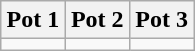<table class="wikitable">
<tr>
<th width=33%>Pot 1</th>
<th width=33%>Pot 2</th>
<th width=33%>Pot 3</th>
</tr>
<tr style="vertical-align:top">
<td></td>
<td></td>
<td></td>
</tr>
</table>
